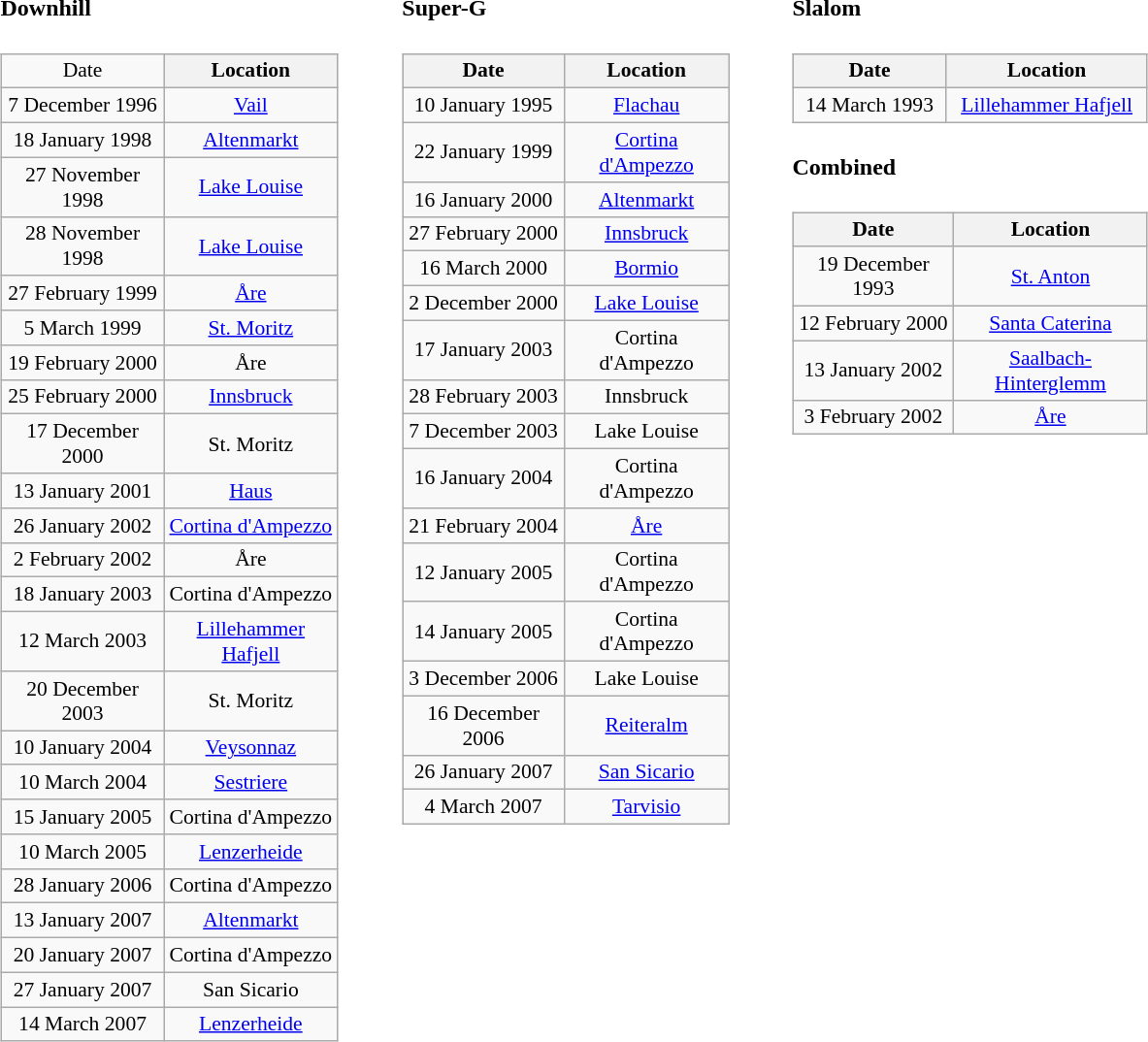<table>
<tr valign=top>
<td><br><h4>Downhill</h4><table class="wikitable" width=90% style="font-size:90%; text-align:center;">
<tr>
<td>Date</td>
<th>Location</th>
</tr>
<tr>
<td>7 December 1996</td>
<td><a href='#'>Vail</a></td>
</tr>
<tr>
<td>18 January 1998</td>
<td><a href='#'>Altenmarkt</a></td>
</tr>
<tr>
<td>27 November 1998</td>
<td><a href='#'>Lake Louise</a></td>
</tr>
<tr>
<td>28 November 1998</td>
<td><a href='#'>Lake Louise</a></td>
</tr>
<tr>
<td>27 February 1999</td>
<td><a href='#'>Åre</a></td>
</tr>
<tr>
<td>5 March 1999</td>
<td><a href='#'>St. Moritz</a></td>
</tr>
<tr>
<td>19 February 2000</td>
<td>Åre</td>
</tr>
<tr>
<td>25 February 2000</td>
<td><a href='#'>Innsbruck</a></td>
</tr>
<tr>
<td>17 December 2000</td>
<td>St. Moritz</td>
</tr>
<tr>
<td>13 January 2001</td>
<td><a href='#'>Haus</a></td>
</tr>
<tr>
<td>26 January 2002</td>
<td><a href='#'>Cortina d'Ampezzo</a></td>
</tr>
<tr>
<td>2 February 2002</td>
<td>Åre</td>
</tr>
<tr>
<td>18 January 2003</td>
<td>Cortina d'Ampezzo</td>
</tr>
<tr>
<td>12 March 2003</td>
<td><a href='#'>Lillehammer Hafjell</a></td>
</tr>
<tr>
<td>20 December 2003</td>
<td>St. Moritz</td>
</tr>
<tr>
<td>10 January 2004</td>
<td><a href='#'>Veysonnaz</a></td>
</tr>
<tr>
<td>10 March 2004</td>
<td><a href='#'>Sestriere</a></td>
</tr>
<tr>
<td>15 January 2005</td>
<td>Cortina d'Ampezzo</td>
</tr>
<tr>
<td>10 March 2005</td>
<td><a href='#'>Lenzerheide</a></td>
</tr>
<tr>
<td>28 January 2006</td>
<td>Cortina d'Ampezzo</td>
</tr>
<tr>
<td>13 January 2007</td>
<td><a href='#'>Altenmarkt</a></td>
</tr>
<tr>
<td>20 January 2007</td>
<td>Cortina d'Ampezzo</td>
</tr>
<tr>
<td>27 January 2007</td>
<td>San Sicario</td>
</tr>
<tr>
<td>14 March 2007</td>
<td><a href='#'>Lenzerheide</a></td>
</tr>
</table>
</td>
<td width=10></td>
<td><br><h4>Super-G</h4><table class="wikitable" width=90% style="font-size:90%; text-align:center;">
<tr>
<th>Date</th>
<th>Location</th>
</tr>
<tr>
<td>10 January 1995</td>
<td><a href='#'>Flachau</a></td>
</tr>
<tr>
<td>22 January 1999</td>
<td><a href='#'>Cortina d'Ampezzo</a></td>
</tr>
<tr>
<td>16 January 2000</td>
<td><a href='#'>Altenmarkt</a></td>
</tr>
<tr>
<td>27 February 2000</td>
<td><a href='#'>Innsbruck</a></td>
</tr>
<tr>
<td>16 March 2000</td>
<td><a href='#'>Bormio</a></td>
</tr>
<tr>
<td>2 December 2000</td>
<td><a href='#'>Lake Louise</a></td>
</tr>
<tr>
<td>17 January 2003</td>
<td>Cortina d'Ampezzo</td>
</tr>
<tr>
<td>28 February 2003</td>
<td>Innsbruck</td>
</tr>
<tr>
<td>7 December 2003</td>
<td>Lake Louise</td>
</tr>
<tr>
<td>16 January 2004</td>
<td>Cortina d'Ampezzo</td>
</tr>
<tr>
<td>21 February 2004</td>
<td><a href='#'>Åre</a></td>
</tr>
<tr>
<td>12 January 2005</td>
<td>Cortina d'Ampezzo</td>
</tr>
<tr>
<td>14 January 2005</td>
<td>Cortina d'Ampezzo</td>
</tr>
<tr>
<td>3 December 2006</td>
<td>Lake Louise</td>
</tr>
<tr>
<td>16 December 2006</td>
<td><a href='#'>Reiteralm</a></td>
</tr>
<tr>
<td>26 January 2007</td>
<td><a href='#'>San Sicario</a></td>
</tr>
<tr>
<td>4 March 2007</td>
<td><a href='#'>Tarvisio</a></td>
</tr>
</table>
</td>
<td width=10></td>
<td><br><h4>Slalom</h4><table class="wikitable" width=90% style="font-size:90%; text-align:center;">
<tr>
<th>Date</th>
<th>Location</th>
</tr>
<tr>
<td>14 March 1993</td>
<td><a href='#'>Lillehammer Hafjell</a></td>
</tr>
</table>
<h4>Combined</h4><table class="wikitable" width=90% style="font-size:90%; text-align:center;">
<tr>
<th>Date</th>
<th>Location</th>
</tr>
<tr>
<td>19 December 1993</td>
<td><a href='#'>St. Anton</a></td>
</tr>
<tr>
<td>12 February 2000</td>
<td><a href='#'>Santa Caterina</a></td>
</tr>
<tr>
<td>13 January 2002</td>
<td><a href='#'>Saalbach-Hinterglemm</a></td>
</tr>
<tr>
<td>3 February 2002</td>
<td><a href='#'>Åre</a></td>
</tr>
</table>
</td>
</tr>
</table>
